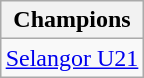<table class="wikitable" style="text-align: center; margin: 0 auto;">
<tr>
<th>Champions</th>
</tr>
<tr>
<td> <a href='#'>Selangor U21</a></td>
</tr>
</table>
